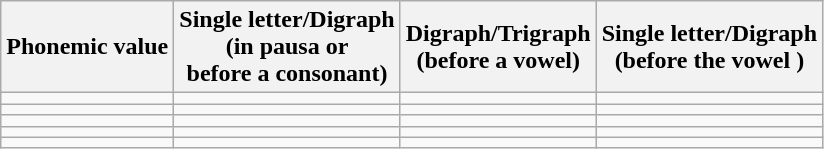<table class="wikitable">
<tr>
<th>Phonemic value</th>
<th>Single letter/Digraph<br>(in pausa or <br>before a consonant)</th>
<th>Digraph/Trigraph<br>(before a vowel)</th>
<th>Single letter/Digraph<br>(before the vowel )</th>
</tr>
<tr>
<td></td>
<td></td>
<td></td>
<td></td>
</tr>
<tr>
<td></td>
<td></td>
<td></td>
<td></td>
</tr>
<tr>
<td></td>
<td></td>
<td></td>
<td></td>
</tr>
<tr>
<td></td>
<td></td>
<td></td>
<td></td>
</tr>
<tr>
<td></td>
<td></td>
<td></td>
<td></td>
</tr>
</table>
